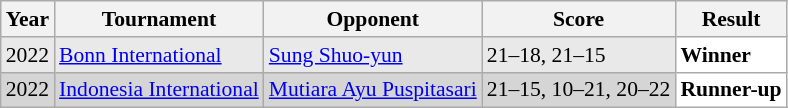<table class="sortable wikitable" style="font-size: 90%;">
<tr>
<th>Year</th>
<th>Tournament</th>
<th>Opponent</th>
<th>Score</th>
<th>Result</th>
</tr>
<tr style="background:#E9E9E9">
<td align="center">2022</td>
<td align="left"><a href='#'>Bonn International</a></td>
<td align="left"> <a href='#'>Sung Shuo-yun</a></td>
<td align="left">21–18, 21–15</td>
<td style="text-align:left; background:white"> <strong>Winner</strong></td>
</tr>
<tr style="background:#D5D5D5">
<td align="center">2022</td>
<td align="left"><a href='#'>Indonesia International</a></td>
<td align="left"> <a href='#'>Mutiara Ayu Puspitasari</a></td>
<td align="left">21–15, 10–21, 20–22</td>
<td style="text-align:left; background:white"> <strong>Runner-up</strong></td>
</tr>
</table>
